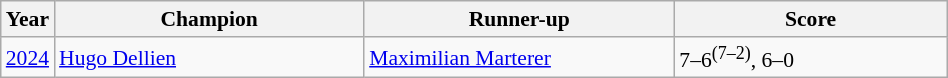<table class="wikitable" style="font-size:90%">
<tr>
<th>Year</th>
<th width="200">Champion</th>
<th width="200">Runner-up</th>
<th width="175">Score</th>
</tr>
<tr>
<td><a href='#'>2024</a></td>
<td> <a href='#'>Hugo Dellien</a></td>
<td> <a href='#'>Maximilian Marterer</a></td>
<td>7–6<sup>(7–2)</sup>, 6–0</td>
</tr>
</table>
